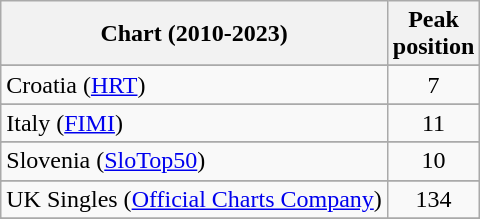<table class="wikitable sortable">
<tr>
<th>Chart (2010-2023)</th>
<th>Peak<br>position</th>
</tr>
<tr>
</tr>
<tr>
</tr>
<tr>
</tr>
<tr>
</tr>
<tr>
<td>Croatia (<a href='#'>HRT</a>)</td>
<td style="text-align:center;">7</td>
</tr>
<tr>
</tr>
<tr>
</tr>
<tr>
</tr>
<tr>
</tr>
<tr>
<td>Italy (<a href='#'>FIMI</a>)</td>
<td style="text-align:center;">11</td>
</tr>
<tr>
</tr>
<tr>
<td>Slovenia (<a href='#'>SloTop50</a>)</td>
<td align=center>10</td>
</tr>
<tr>
</tr>
<tr>
<td>UK Singles (<a href='#'>Official Charts Company</a>)</td>
<td style="text-align:center;">134</td>
</tr>
<tr>
</tr>
<tr>
</tr>
</table>
